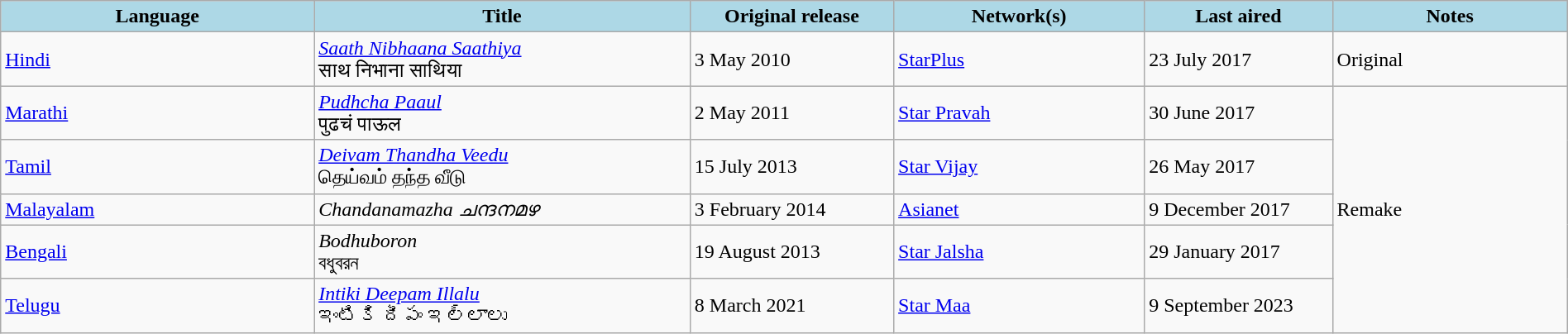<table class="wikitable" style="width: 100%; margin-right: 0;">
<tr>
<th style="background:LightBlue; width:20%;">Language</th>
<th style="background:LightBlue; width:24%;">Title</th>
<th style="background:LightBlue; width:13%;">Original release</th>
<th style="background:LightBlue; width:16%;">Network(s)</th>
<th style="background:LightBlue; width:12%;">Last aired</th>
<th style="background:LightBlue; width:18%;">Notes</th>
</tr>
<tr>
<td><a href='#'>Hindi</a></td>
<td><em><a href='#'>Saath Nibhaana Saathiya</a></em> <br> साथ निभाना साथिया</td>
<td>3 May 2010</td>
<td><a href='#'>StarPlus</a></td>
<td>23 July 2017</td>
<td>Original</td>
</tr>
<tr>
<td><a href='#'>Marathi</a></td>
<td><em><a href='#'>Pudhcha Paaul</a></em> <br> पुढचं पाऊल</td>
<td>2 May 2011</td>
<td><a href='#'>Star Pravah</a></td>
<td>30 June 2017</td>
<td rowspan="5">Remake</td>
</tr>
<tr>
<td><a href='#'>Tamil</a></td>
<td><em><a href='#'>Deivam Thandha Veedu</a></em> <br> தெய்வம் தந்த வீடு</td>
<td>15 July 2013</td>
<td><a href='#'>Star Vijay</a></td>
<td>26 May 2017</td>
</tr>
<tr>
<td><a href='#'>Malayalam</a></td>
<td><em>Chandanamazha ചന്ദനമഴ</em></td>
<td>3 February 2014</td>
<td><a href='#'>Asianet</a></td>
<td>9 December 2017</td>
</tr>
<tr>
<td><a href='#'>Bengali</a></td>
<td><em>Bodhuboron</em> <br> বধুবরন</td>
<td>19 August 2013</td>
<td><a href='#'>Star Jalsha</a></td>
<td>29 January 2017</td>
</tr>
<tr>
<td><a href='#'>Telugu</a></td>
<td><em><a href='#'>Intiki Deepam Illalu</a></em> <br> ఇంటికి దీపం ఇల్లాలు</td>
<td>8 March 2021</td>
<td><a href='#'>Star Maa</a></td>
<td>9 September 2023</td>
</tr>
</table>
